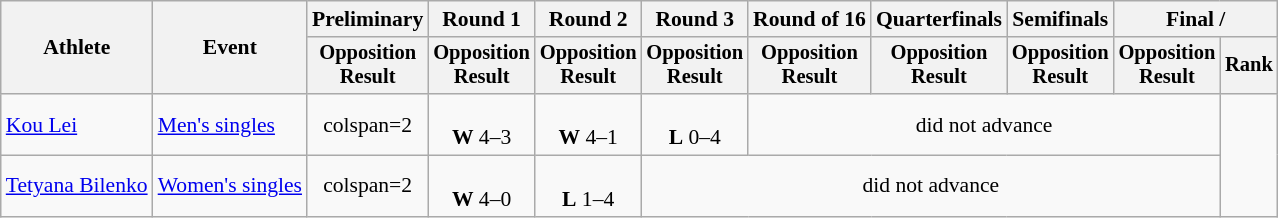<table class="wikitable" style="font-size:90%;">
<tr>
<th rowspan=2>Athlete</th>
<th rowspan=2>Event</th>
<th>Preliminary</th>
<th>Round 1</th>
<th>Round 2</th>
<th>Round 3</th>
<th>Round of 16</th>
<th>Quarterfinals</th>
<th>Semifinals</th>
<th colspan=2>Final / </th>
</tr>
<tr style="font-size:95%">
<th>Opposition<br>Result</th>
<th>Opposition<br>Result</th>
<th>Opposition<br>Result</th>
<th>Opposition<br>Result</th>
<th>Opposition<br>Result</th>
<th>Opposition<br>Result</th>
<th>Opposition<br>Result</th>
<th>Opposition<br>Result</th>
<th>Rank</th>
</tr>
<tr align=center>
<td align=left><a href='#'>Kou Lei</a></td>
<td align=left><a href='#'>Men's singles</a></td>
<td>colspan=2 </td>
<td><br><strong>W</strong> 4–3</td>
<td><br><strong>W</strong> 4–1</td>
<td><br><strong>L</strong> 0–4</td>
<td colspan=4>did not advance</td>
</tr>
<tr align=center>
<td align=left><a href='#'>Tetyana Bilenko</a></td>
<td align=left><a href='#'>Women's singles</a></td>
<td>colspan=2 </td>
<td><br><strong>W</strong> 4–0</td>
<td><br><strong>L</strong> 1–4</td>
<td colspan=5>did not advance</td>
</tr>
</table>
